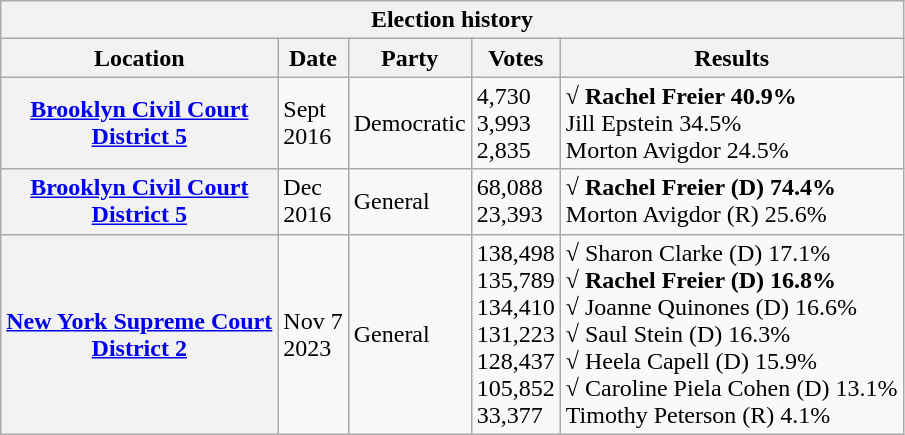<table class="wikitable collapsible">
<tr valign=bottom>
<th colspan=5>Election history</th>
</tr>
<tr valign=bottom>
<th>Location</th>
<th>Date</th>
<th>Party</th>
<th>Votes</th>
<th>Results</th>
</tr>
<tr>
<th><a href='#'>Brooklyn Civil Court<br>District 5</a></th>
<td>Sept<br>2016</td>
<td>Democratic</td>
<td>4,730<br>3,993<br>2,835</td>
<td><strong>√ Rachel Freier 40.9%</strong><br>Jill Epstein 34.5%<br>Morton Avigdor 24.5%</td>
</tr>
<tr>
<th><a href='#'>Brooklyn Civil Court<br>District 5</a></th>
<td>Dec<br>2016</td>
<td>General</td>
<td>68,088<br>23,393</td>
<td><strong>√ Rachel Freier (D) 74.4%</strong><br>Morton Avigdor (R) 25.6%</td>
</tr>
<tr>
<th><a href='#'>New York Supreme Court<br>District 2</a></th>
<td>Nov 7<br>2023</td>
<td>General</td>
<td>138,498<br> 135,789<br> 134,410<br> 131,223<br> 128,437<br> 105,852<br> 33,377<br></td>
<td>√ Sharon Clarke (D) 17.1%<br> <strong>√ Rachel Freier (D) 16.8%</strong><br> √ Joanne Quinones (D) 16.6%<br> √ Saul Stein (D) 16.3%<br> √ Heela Capell (D) 15.9%<br> √ Caroline Piela Cohen (D) 13.1%<br> Timothy Peterson (R) 4.1%</td>
</tr>
</table>
